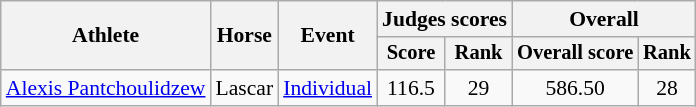<table class=wikitable style="font-size:90%">
<tr>
<th rowspan="2">Athlete</th>
<th rowspan="2">Horse</th>
<th rowspan="2">Event</th>
<th colspan="2">Judges scores</th>
<th colspan="2">Overall</th>
</tr>
<tr style="font-size:95%">
<th>Score</th>
<th>Rank</th>
<th>Overall score</th>
<th>Rank</th>
</tr>
<tr align=center>
<td align=left><a href='#'>Alexis Pantchoulidzew</a></td>
<td align=left>Lascar</td>
<td rowspan="1" style="text-align:left;"><a href='#'>Individual</a></td>
<td>116.5</td>
<td>29</td>
<td>586.50</td>
<td>28</td>
</tr>
</table>
